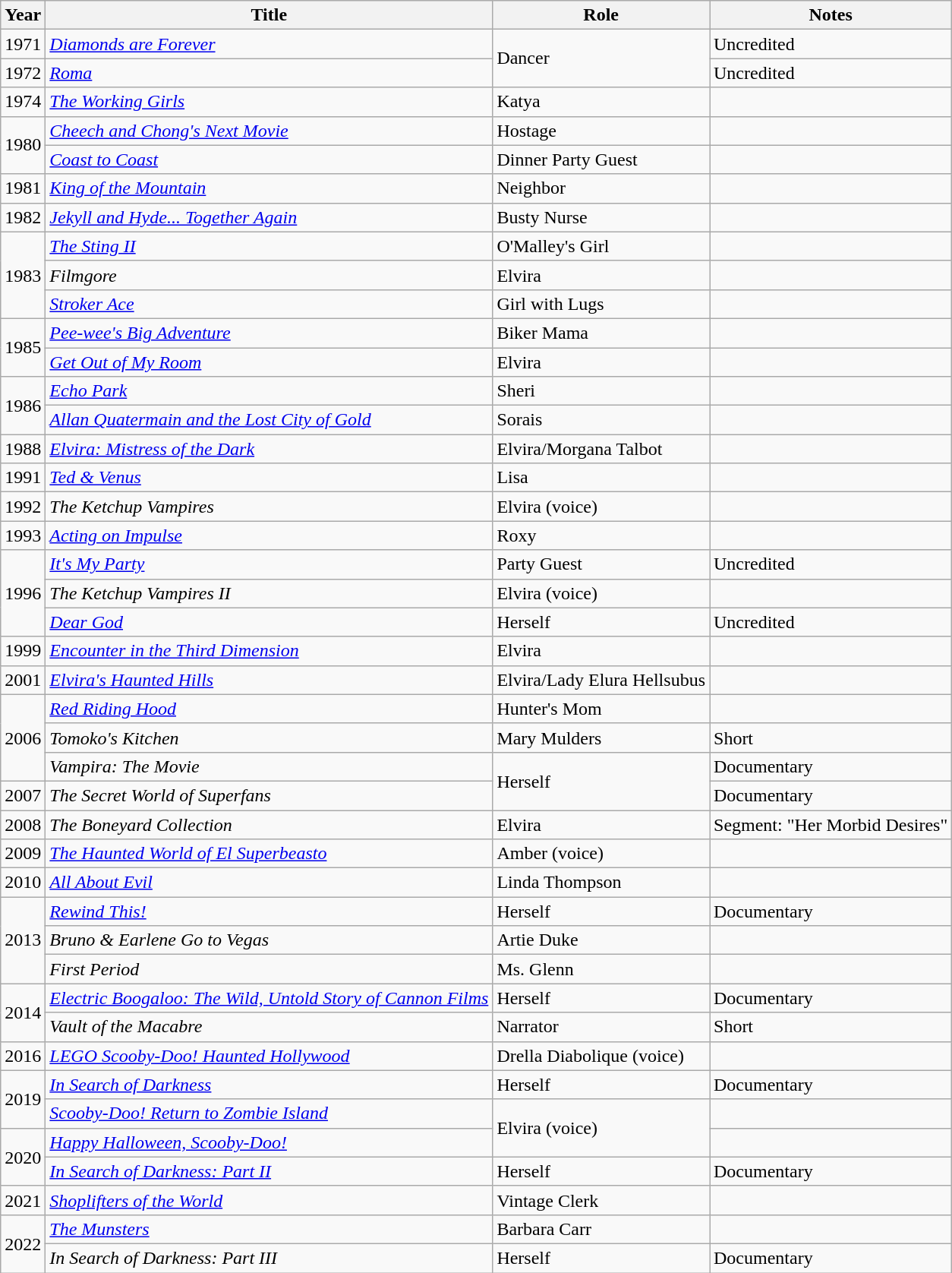<table class="wikitable sortable">
<tr>
<th>Year</th>
<th>Title</th>
<th>Role</th>
<th>Notes</th>
</tr>
<tr>
<td>1971</td>
<td><em><a href='#'>Diamonds are Forever</a></em></td>
<td rowspan=2>Dancer</td>
<td>Uncredited</td>
</tr>
<tr>
<td>1972</td>
<td><em><a href='#'>Roma</a></em></td>
<td>Uncredited</td>
</tr>
<tr>
<td>1974</td>
<td><em><a href='#'>The Working Girls</a></em></td>
<td>Katya</td>
<td></td>
</tr>
<tr>
<td rowspan=2>1980</td>
<td><em><a href='#'>Cheech and Chong's Next Movie</a></em></td>
<td>Hostage</td>
<td></td>
</tr>
<tr>
<td><em><a href='#'>Coast to Coast</a></em></td>
<td>Dinner Party Guest</td>
<td></td>
</tr>
<tr>
<td>1981</td>
<td><em><a href='#'>King of the Mountain</a></em></td>
<td>Neighbor</td>
<td></td>
</tr>
<tr>
<td>1982</td>
<td><em><a href='#'>Jekyll and Hyde... Together Again</a></em></td>
<td>Busty Nurse</td>
<td></td>
</tr>
<tr>
<td rowspan=3>1983</td>
<td><em><a href='#'>The Sting II</a></em></td>
<td>O'Malley's Girl</td>
<td></td>
</tr>
<tr>
<td><em>Filmgore</em></td>
<td>Elvira</td>
<td></td>
</tr>
<tr>
<td><em><a href='#'>Stroker Ace</a></em></td>
<td>Girl with Lugs</td>
<td></td>
</tr>
<tr>
<td rowspan=2>1985</td>
<td><em><a href='#'>Pee-wee's Big Adventure </a></em></td>
<td>Biker Mama</td>
<td></td>
</tr>
<tr>
<td><em><a href='#'>Get Out of My Room</a></em></td>
<td>Elvira</td>
<td></td>
</tr>
<tr>
<td rowspan=2>1986</td>
<td><em><a href='#'>Echo Park</a></em></td>
<td>Sheri</td>
<td></td>
</tr>
<tr>
<td><em><a href='#'>Allan Quatermain and the Lost City of Gold</a></em></td>
<td>Sorais</td>
<td></td>
</tr>
<tr>
<td>1988</td>
<td><em><a href='#'>Elvira: Mistress of the Dark</a></em></td>
<td>Elvira/Morgana Talbot</td>
<td></td>
</tr>
<tr>
<td>1991</td>
<td><em><a href='#'>Ted & Venus</a></em></td>
<td>Lisa</td>
<td></td>
</tr>
<tr>
<td>1992</td>
<td><em>The Ketchup Vampires</em></td>
<td>Elvira (voice)</td>
<td></td>
</tr>
<tr>
<td>1993</td>
<td><em><a href='#'>Acting on Impulse</a></em></td>
<td>Roxy</td>
<td></td>
</tr>
<tr>
<td rowspan=3>1996</td>
<td><em><a href='#'>It's My Party</a></em></td>
<td>Party Guest</td>
<td>Uncredited</td>
</tr>
<tr>
<td><em>The Ketchup Vampires II</em></td>
<td>Elvira (voice)</td>
<td></td>
</tr>
<tr>
<td><em><a href='#'>Dear God</a></em></td>
<td>Herself</td>
<td>Uncredited</td>
</tr>
<tr>
<td>1999</td>
<td><em><a href='#'>Encounter in the Third Dimension</a></em></td>
<td>Elvira</td>
<td></td>
</tr>
<tr>
<td>2001</td>
<td><em><a href='#'>Elvira's Haunted Hills</a></em></td>
<td>Elvira/Lady Elura Hellsubus</td>
<td></td>
</tr>
<tr>
<td rowspan=3>2006</td>
<td><em><a href='#'>Red Riding Hood</a></em></td>
<td>Hunter's Mom</td>
<td></td>
</tr>
<tr>
<td><em>Tomoko's Kitchen</em></td>
<td>Mary Mulders</td>
<td>Short</td>
</tr>
<tr>
<td><em>Vampira: The Movie</em></td>
<td rowspan=2>Herself</td>
<td>Documentary</td>
</tr>
<tr>
<td>2007</td>
<td><em>The Secret World of Superfans</em></td>
<td>Documentary</td>
</tr>
<tr>
<td>2008</td>
<td><em>The Boneyard Collection</em></td>
<td>Elvira</td>
<td>Segment: "Her Morbid Desires"</td>
</tr>
<tr>
<td>2009</td>
<td><em><a href='#'>The Haunted World of El Superbeasto </a></em></td>
<td>Amber (voice)</td>
<td></td>
</tr>
<tr>
<td>2010</td>
<td><em><a href='#'>All About Evil</a></em></td>
<td>Linda Thompson</td>
<td></td>
</tr>
<tr>
<td rowspan=3>2013</td>
<td><em><a href='#'>Rewind This!</a></em></td>
<td>Herself</td>
<td>Documentary</td>
</tr>
<tr>
<td><em>Bruno & Earlene Go to Vegas</em></td>
<td>Artie Duke</td>
<td></td>
</tr>
<tr>
<td><em>First Period</em></td>
<td>Ms. Glenn</td>
<td></td>
</tr>
<tr>
<td rowspan=2>2014</td>
<td><em><a href='#'>Electric Boogaloo: The Wild, Untold Story of Cannon Films</a></em></td>
<td>Herself</td>
<td>Documentary</td>
</tr>
<tr>
<td><em>Vault of the Macabre</em></td>
<td>Narrator</td>
<td>Short</td>
</tr>
<tr>
<td>2016</td>
<td><em><a href='#'>LEGO Scooby-Doo! Haunted Hollywood</a></em></td>
<td>Drella Diabolique (voice)</td>
<td></td>
</tr>
<tr>
<td rowspan=2>2019</td>
<td><em><a href='#'>In Search of Darkness</a></em></td>
<td>Herself</td>
<td>Documentary</td>
</tr>
<tr>
<td><em><a href='#'>Scooby-Doo! Return to Zombie Island</a></em></td>
<td rowspan=2>Elvira (voice)</td>
<td></td>
</tr>
<tr>
<td rowspan="2">2020</td>
<td><em><a href='#'>Happy Halloween, Scooby-Doo!</a></em></td>
<td></td>
</tr>
<tr>
<td><em><a href='#'>In Search of Darkness: Part II</a></em></td>
<td>Herself</td>
<td>Documentary</td>
</tr>
<tr>
<td>2021</td>
<td><em><a href='#'>Shoplifters of the World</a></em></td>
<td>Vintage Clerk</td>
<td></td>
</tr>
<tr>
<td rowspan="2">2022</td>
<td><em><a href='#'>The Munsters</a></em></td>
<td>Barbara Carr</td>
<td></td>
</tr>
<tr>
<td><em>In Search of Darkness: Part III</em></td>
<td>Herself</td>
<td>Documentary</td>
</tr>
</table>
